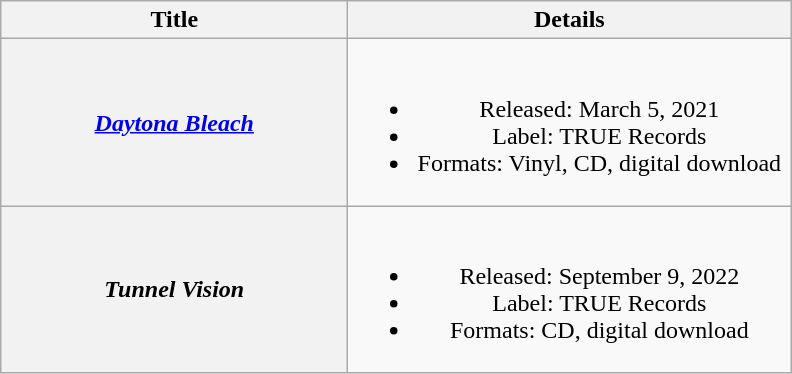<table class="wikitable plainrowheaders" style="text-align:center;">
<tr>
<th style="width:14em;">Title</th>
<th style="width:18em;">Details</th>
</tr>
<tr>
<th scope="row"><em><a href='#'>Daytona Bleach</a></em></th>
<td><br><ul><li>Released: March 5, 2021</li><li>Label: TRUE Records</li><li>Formats: Vinyl, CD, digital download</li></ul></td>
</tr>
<tr>
<th scope="row"><em>Tunnel Vision</em></th>
<td><br><ul><li>Released: September 9, 2022</li><li>Label: TRUE Records</li><li>Formats: CD, digital download</li></ul></td>
</tr>
</table>
